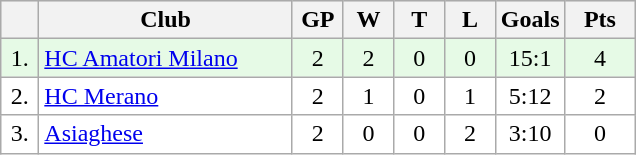<table class="wikitable" style="text-align:center; background-color:#FFFFFF">
<tr bgcolor="#e0e0e0">
<th width="6%"></th>
<th width="40%">Club</th>
<th width="8%">GP</th>
<th width="8%">W</th>
<th width="8%">T</th>
<th width="8%">L</th>
<th width="11%">Goals</th>
<th width="11%">Pts</th>
</tr>
<tr bgcolor="#e6fae6">
<td>1.</td>
<td align="left"><a href='#'>HC Amatori Milano</a></td>
<td>2</td>
<td>2</td>
<td>0</td>
<td>0</td>
<td>15:1</td>
<td>4</td>
</tr>
<tr>
<td>2.</td>
<td align="left"><a href='#'>HC Merano</a></td>
<td>2</td>
<td>1</td>
<td>0</td>
<td>1</td>
<td>5:12</td>
<td>2</td>
</tr>
<tr>
<td>3.</td>
<td align="left"><a href='#'>Asiaghese</a></td>
<td>2</td>
<td>0</td>
<td>0</td>
<td>2</td>
<td>3:10</td>
<td>0</td>
</tr>
</table>
